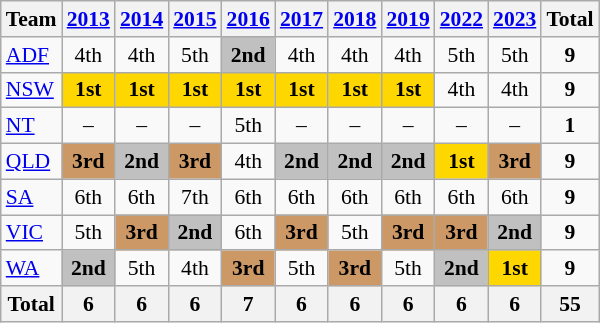<table class=wikitable style="text-align:center; font-size:90%">
<tr>
<th>Team</th>
<th><a href='#'>2013</a></th>
<th><a href='#'>2014</a></th>
<th><a href='#'>2015</a></th>
<th><a href='#'>2016</a></th>
<th><a href='#'>2017</a></th>
<th><a href='#'>2018</a></th>
<th><a href='#'>2019</a></th>
<th><a href='#'>2022</a></th>
<th><a href='#'>2023</a></th>
<th>Total</th>
</tr>
<tr>
<td align=left><a href='#'>ADF</a></td>
<td>4th</td>
<td>4th</td>
<td>5th</td>
<td bgcolor=silver><strong>2nd</strong></td>
<td>4th</td>
<td>4th</td>
<td>4th</td>
<td>5th</td>
<td>5th</td>
<td><strong>9</strong></td>
</tr>
<tr>
<td align=left> <a href='#'>NSW</a></td>
<td bgcolor=gold><strong>1st</strong></td>
<td bgcolor=gold><strong>1st</strong></td>
<td bgcolor=gold><strong>1st</strong></td>
<td bgcolor=gold><strong>1st</strong></td>
<td bgcolor=gold><strong>1st</strong></td>
<td bgcolor=gold><strong>1st</strong></td>
<td bgcolor=gold><strong>1st</strong></td>
<td>4th</td>
<td>4th</td>
<td><strong>9</strong></td>
</tr>
<tr>
<td align=left> <a href='#'>NT</a></td>
<td>–</td>
<td>–</td>
<td>–</td>
<td>5th</td>
<td>–</td>
<td>–</td>
<td>–</td>
<td>–</td>
<td>–</td>
<td><strong>1</strong></td>
</tr>
<tr>
<td align=left> <a href='#'>QLD</a></td>
<td bgcolor=#cc9966><strong>3rd</strong></td>
<td bgcolor=silver><strong>2nd</strong></td>
<td bgcolor=#cc9966><strong>3rd</strong></td>
<td>4th</td>
<td bgcolor=silver><strong>2nd</strong></td>
<td bgcolor=silver><strong>2nd</strong></td>
<td bgcolor=silver><strong>2nd</strong></td>
<td bgcolor=gold><strong>1st</strong></td>
<td bgcolor=#cc9966><strong>3rd</strong></td>
<td><strong>9</strong></td>
</tr>
<tr>
<td align=left> <a href='#'>SA</a></td>
<td>6th</td>
<td>6th</td>
<td>7th</td>
<td>6th</td>
<td>6th</td>
<td>6th</td>
<td>6th</td>
<td>6th</td>
<td>6th</td>
<td><strong>9</strong></td>
</tr>
<tr>
<td align=left> <a href='#'>VIC</a></td>
<td>5th</td>
<td bgcolor=#cc9966><strong>3rd</strong></td>
<td bgcolor=silver><strong>2nd</strong></td>
<td>6th</td>
<td bgcolor=#cc9966><strong>3rd</strong></td>
<td>5th</td>
<td bgcolor=#cc9966><strong>3rd</strong></td>
<td bgcolor=#cc9966><strong>3rd</strong></td>
<td bgcolor=silver><strong>2nd</strong></td>
<td><strong>9</strong></td>
</tr>
<tr>
<td align=left> <a href='#'>WA</a></td>
<td bgcolor=silver><strong>2nd</strong></td>
<td>5th</td>
<td>4th</td>
<td bgcolor=#cc9966><strong>3rd</strong></td>
<td>5th</td>
<td bgcolor=#cc9966><strong>3rd</strong></td>
<td>5th</td>
<td bgcolor=silver><strong>2nd</strong></td>
<td bgcolor=gold><strong>1st</strong></td>
<td><strong>9</strong></td>
</tr>
<tr>
<th>Total</th>
<th><strong>6</strong></th>
<th><strong>6</strong></th>
<th><strong>6</strong></th>
<th><strong>7</strong></th>
<th><strong>6</strong></th>
<th><strong>6</strong></th>
<th><strong>6</strong></th>
<th><strong>6</strong></th>
<th><strong>6</strong></th>
<th><strong>55</strong></th>
</tr>
</table>
